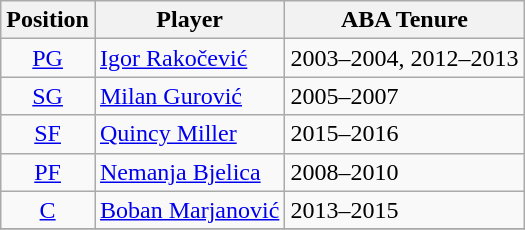<table class="wikitable">
<tr>
<th>Position</th>
<th>Player</th>
<th>ABA Tenure</th>
</tr>
<tr>
<td style="text-align:center;"><a href='#'>PG</a></td>
<td> <a href='#'>Igor Rakočević</a></td>
<td>2003–2004, 2012–2013</td>
</tr>
<tr>
<td style="text-align:center;"><a href='#'>SG</a></td>
<td> <a href='#'>Milan Gurović</a></td>
<td>2005–2007</td>
</tr>
<tr>
<td style="text-align:center;"><a href='#'>SF</a></td>
<td> <a href='#'>Quincy Miller</a></td>
<td>2015–2016</td>
</tr>
<tr>
<td style="text-align:center;"><a href='#'>PF</a></td>
<td> <a href='#'>Nemanja Bjelica</a></td>
<td>2008–2010</td>
</tr>
<tr>
<td style="text-align:center;"><a href='#'>C</a></td>
<td> <a href='#'>Boban Marjanović</a></td>
<td>2013–2015</td>
</tr>
<tr>
</tr>
</table>
